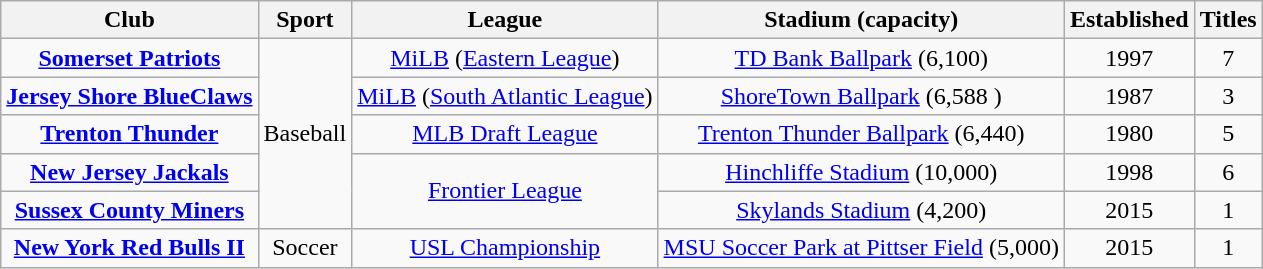<table class="wikitable" style="text-align:center;">
<tr>
<th>Club</th>
<th>Sport</th>
<th>League</th>
<th>Stadium (capacity)</th>
<th>Established</th>
<th>Titles</th>
</tr>
<tr>
<td><strong><a href='#'>Somerset Patriots</a></strong></td>
<td rowspan="5">Baseball</td>
<td><a href='#'>MiLB</a> (<a href='#'>Eastern League</a>)</td>
<td><a href='#'>TD Bank Ballpark</a> (6,100)</td>
<td>1997</td>
<td>7</td>
</tr>
<tr>
<td><strong><a href='#'>Jersey Shore BlueClaws</a></strong></td>
<td><a href='#'>MiLB</a> (<a href='#'>South Atlantic League</a>)</td>
<td><a href='#'>ShoreTown Ballpark</a> (6,588 )</td>
<td>1987</td>
<td>3</td>
</tr>
<tr>
<td><strong><a href='#'>Trenton Thunder</a></strong></td>
<td><a href='#'>MLB Draft League</a></td>
<td><a href='#'>Trenton Thunder Ballpark</a> (6,440)</td>
<td>1980</td>
<td>5</td>
</tr>
<tr>
<td><strong><a href='#'>New Jersey Jackals</a></strong></td>
<td rowspan="2"><a href='#'>Frontier League</a></td>
<td><a href='#'>Hinchliffe Stadium</a> (10,000)</td>
<td>1998</td>
<td>6</td>
</tr>
<tr>
<td><strong><a href='#'>Sussex County Miners</a></strong></td>
<td><a href='#'>Skylands Stadium</a> (4,200)</td>
<td>2015</td>
<td>1</td>
</tr>
<tr>
<td><strong><a href='#'>New York Red Bulls II</a></strong></td>
<td>Soccer</td>
<td><a href='#'>USL Championship</a></td>
<td><a href='#'>MSU Soccer Park at Pittser Field</a> (5,000)</td>
<td>2015</td>
<td>1</td>
</tr>
</table>
